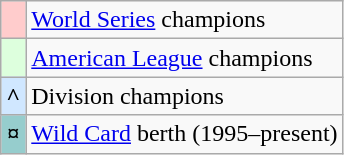<table class="wikitable plainrowheaders">
<tr>
<th scope="row" style="text-align:center; background:#ffcccc"></th>
<td><a href='#'>World Series</a> champions</td>
</tr>
<tr>
<th scope="row" style="text-align:center; background:#ddffdd"></th>
<td><a href='#'>American League</a> champions</td>
</tr>
<tr>
<th scope="row" style="text-align:center; background:#d0e7ff">^</th>
<td>Division champions</td>
</tr>
<tr>
<th scope="row" style="text-align:center; background:#96cdcd">¤</th>
<td><a href='#'>Wild Card</a> berth (1995–present)</td>
</tr>
</table>
